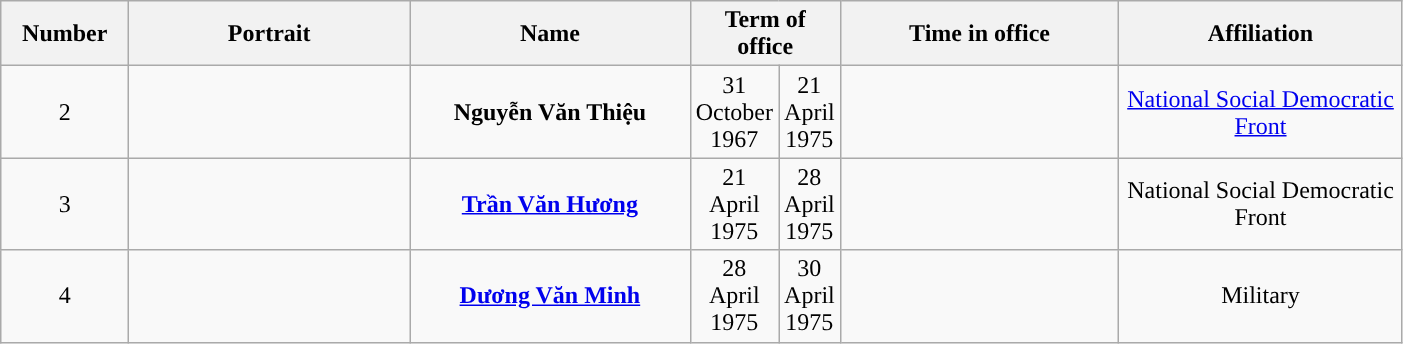<table class="wikitable" width=74%>
<tr>
<th scope="col" style="width:5em;">Number</th>
<th scope="col" style="width:12em;">Portrait</th>
<th scope="col" style="width:12em;">Name<br></th>
<th colspan="2" scope="col" style="width:12em;">Term of office</th>
<th scope="col" style="width:12em;">Time in office</th>
<th scope="col" style="width:12em;">Affiliation</th>
</tr>
<tr>
<td align="center" style="background: ">2</td>
<td align="center"></td>
<td align="center" scope="row" style="font-weight:normal;"><strong>Nguyễn Văn Thiệu</strong><br></td>
<td align="center">31 October 1967</td>
<td align="center">21 April 1975</td>
<td align="center"></td>
<td align="center"><a href='#'>National Social Democratic Front</a></td>
</tr>
<tr>
<td align="center" style="background: ">3</td>
<td align="center"></td>
<td align="center" scope="row" style="font-weight:normal;"><strong><a href='#'>Trần Văn Hương</a></strong><br></td>
<td align="center">21 April 1975</td>
<td align="center">28 April 1975</td>
<td align="center"></td>
<td align="center">National Social Democratic Front</td>
</tr>
<tr>
<td align="center" style="background: ">4</td>
<td align="center"></td>
<td align="center" scope="row" style="font-weight:normal;"><strong><a href='#'>Dương Văn Minh</a></strong><br></td>
<td align="center">28 April 1975</td>
<td align="center">30 April 1975</td>
<td align="center"></td>
<td align="center">Military</td>
</tr>
</table>
